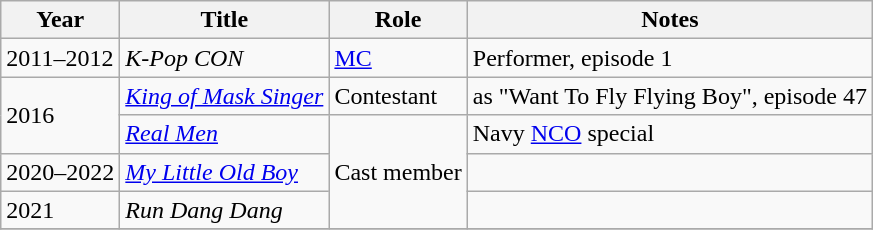<table class="wikitable">
<tr>
<th>Year</th>
<th>Title</th>
<th>Role</th>
<th>Notes</th>
</tr>
<tr>
<td>2011–2012</td>
<td><em>K-Pop CON</em></td>
<td><a href='#'>MC</a></td>
<td>Performer, episode 1</td>
</tr>
<tr>
<td rowspan=2>2016</td>
<td><em><a href='#'>King of Mask Singer</a></em></td>
<td>Contestant</td>
<td>as "Want To Fly Flying Boy", episode 47</td>
</tr>
<tr>
<td><em><a href='#'>Real Men</a></em></td>
<td rowspan=3>Cast member</td>
<td>Navy <a href='#'>NCO</a> special</td>
</tr>
<tr>
<td>2020–2022</td>
<td><em><a href='#'>My Little Old Boy</a></em></td>
<td></td>
</tr>
<tr>
<td>2021</td>
<td><em>Run Dang Dang</em></td>
<td></td>
</tr>
<tr>
</tr>
</table>
